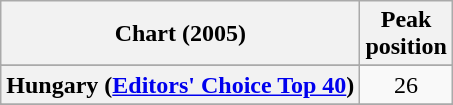<table class="wikitable sortable plainrowheaders" style="text-align:center">
<tr>
<th>Chart (2005)</th>
<th>Peak<br>position</th>
</tr>
<tr>
</tr>
<tr>
</tr>
<tr>
<th scope="row">Hungary (<a href='#'>Editors' Choice Top 40</a>)</th>
<td>26</td>
</tr>
<tr>
</tr>
<tr>
</tr>
<tr>
</tr>
<tr>
</tr>
<tr>
</tr>
<tr>
</tr>
</table>
